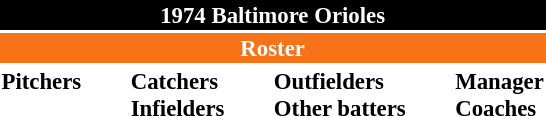<table class="toccolours" style="font-size: 95%;">
<tr>
<th colspan="10" style="background-color: black; color: white; text-align: center;">1974 Baltimore Orioles</th>
</tr>
<tr>
<td colspan="10" style="background-color: #F87217; color: white; text-align: center;"><strong>Roster</strong></td>
</tr>
<tr>
<td valign="top"><strong>Pitchers</strong><br>









</td>
<td width="25px"></td>
<td valign="top"><strong>Catchers</strong><br>


<strong>Infielders</strong>








</td>
<td width="25px"></td>
<td valign="top"><strong>Outfielders</strong><br>







<strong>Other batters</strong>
</td>
<td width="25px"></td>
<td valign="top"><strong>Manager</strong><br>
<strong>Coaches</strong>



</td>
</tr>
</table>
